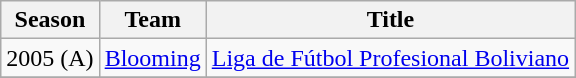<table class="wikitable">
<tr>
<th>Season</th>
<th>Team</th>
<th>Title</th>
</tr>
<tr>
<td>2005 (A)</td>
<td><a href='#'>Blooming</a></td>
<td><a href='#'>Liga de Fútbol Profesional Boliviano</a></td>
</tr>
<tr>
</tr>
</table>
